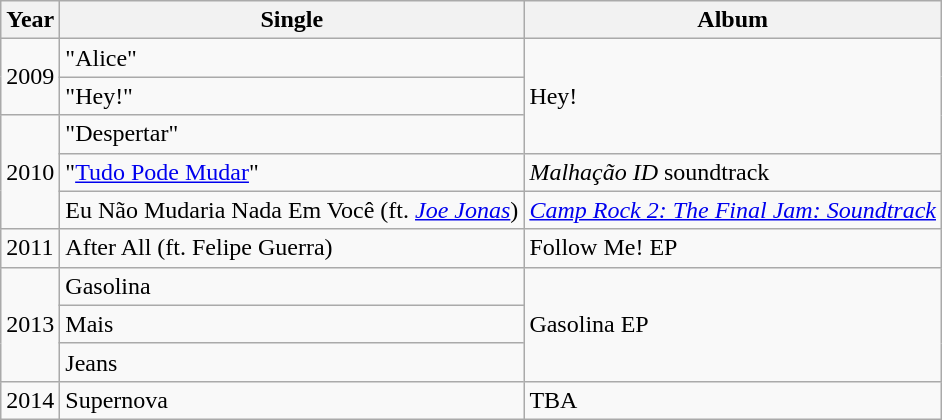<table class="wikitable">
<tr>
<th>Year</th>
<th>Single</th>
<th>Album</th>
</tr>
<tr>
<td rowspan="2">2009</td>
<td>"Alice"</td>
<td rowspan="3">Hey!</td>
</tr>
<tr>
<td>"Hey!"</td>
</tr>
<tr>
<td rowspan="3">2010</td>
<td>"Despertar"</td>
</tr>
<tr>
<td>"<a href='#'>Tudo Pode Mudar</a>"</td>
<td><em>Malhação ID</em> soundtrack</td>
</tr>
<tr>
<td>Eu Não Mudaria Nada Em Você (ft. <em><a href='#'>Joe Jonas</a></em>)</td>
<td><em><a href='#'>Camp Rock 2: The Final Jam: Soundtrack</a></em></td>
</tr>
<tr>
<td>2011</td>
<td>After All (ft. Felipe Guerra)</td>
<td>Follow Me! EP</td>
</tr>
<tr>
<td rowspan="3">2013</td>
<td>Gasolina</td>
<td rowspan="3">Gasolina EP</td>
</tr>
<tr>
<td>Mais</td>
</tr>
<tr>
<td>Jeans</td>
</tr>
<tr>
<td>2014</td>
<td>Supernova</td>
<td>TBA</td>
</tr>
</table>
